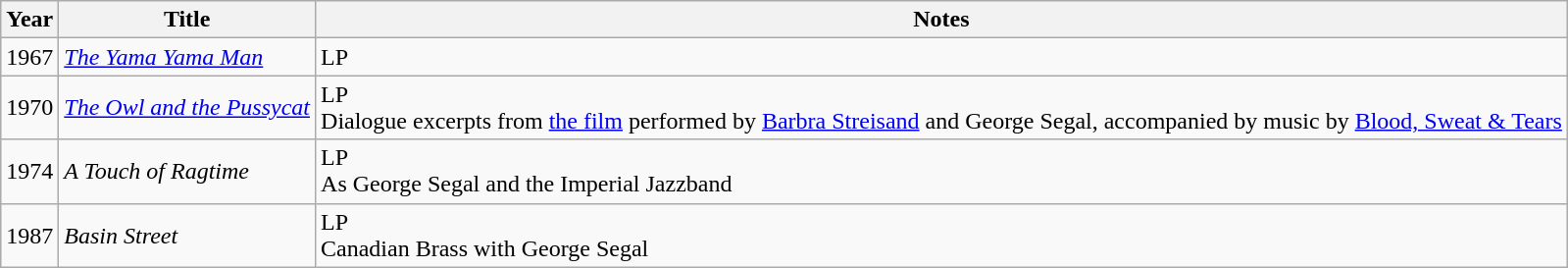<table class="wikitable sortable">
<tr>
<th>Year</th>
<th>Title</th>
<th class="unsortable">Notes</th>
</tr>
<tr>
<td>1967</td>
<td><em><a href='#'>The Yama Yama Man</a></em></td>
<td>LP</td>
</tr>
<tr>
<td>1970</td>
<td><em><a href='#'>The Owl and the Pussycat</a></em></td>
<td>LP<br>Dialogue excerpts from <a href='#'>the film</a> performed by <a href='#'>Barbra Streisand</a> and George Segal, accompanied by music by <a href='#'>Blood, Sweat & Tears</a></td>
</tr>
<tr>
<td>1974</td>
<td><em>A Touch of Ragtime</em></td>
<td>LP<br>As George Segal and the Imperial Jazzband</td>
</tr>
<tr>
<td>1987</td>
<td><em>Basin Street</em></td>
<td>LP<br>Canadian Brass with George Segal</td>
</tr>
</table>
